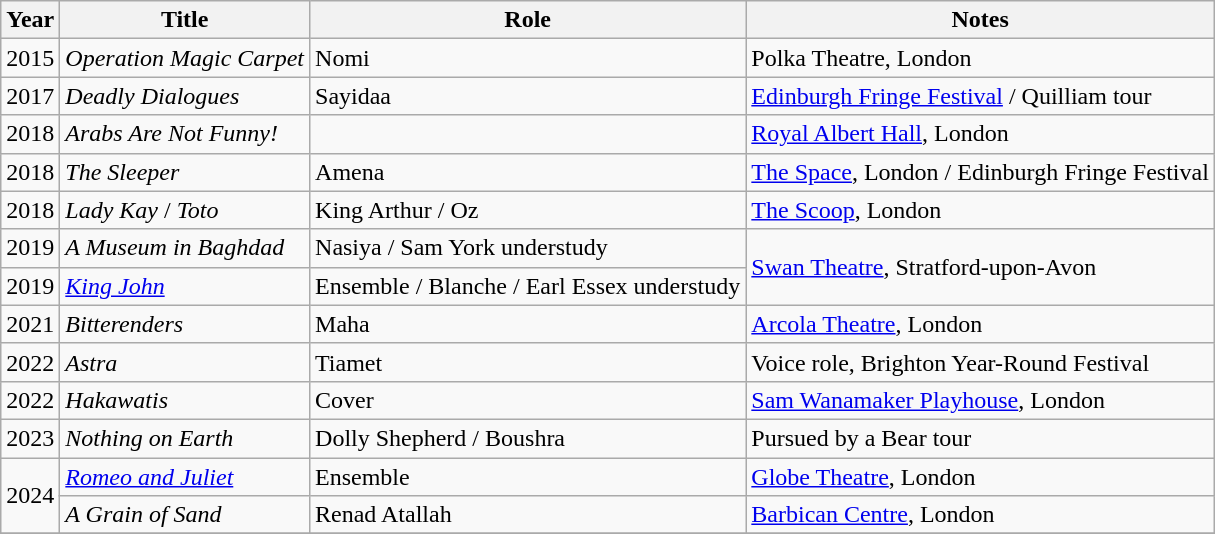<table class="wikitable sortable">
<tr>
<th>Year</th>
<th>Title</th>
<th>Role</th>
<th class="unsortable">Notes</th>
</tr>
<tr>
<td>2015</td>
<td><em>Operation Magic Carpet</em></td>
<td>Nomi</td>
<td>Polka Theatre, London</td>
</tr>
<tr>
<td>2017</td>
<td><em>Deadly Dialogues</em></td>
<td>Sayidaa</td>
<td><a href='#'>Edinburgh Fringe Festival</a> / Quilliam tour</td>
</tr>
<tr>
<td>2018</td>
<td><em>Arabs Are Not Funny!</em></td>
<td></td>
<td><a href='#'>Royal Albert Hall</a>, London</td>
</tr>
<tr>
<td>2018</td>
<td><em>The Sleeper</em></td>
<td>Amena</td>
<td><a href='#'>The Space</a>, London / Edinburgh Fringe Festival</td>
</tr>
<tr>
<td>2018</td>
<td><em>Lady Kay</em> / <em>Toto</em></td>
<td>King Arthur / Oz</td>
<td><a href='#'>The Scoop</a>, London</td>
</tr>
<tr>
<td>2019</td>
<td><em>A Museum in Baghdad</em></td>
<td>Nasiya / Sam York understudy</td>
<td rowspan="2"><a href='#'>Swan Theatre</a>, Stratford-upon-Avon</td>
</tr>
<tr>
<td>2019</td>
<td><em><a href='#'>King John</a></em></td>
<td>Ensemble / Blanche / Earl Essex understudy</td>
</tr>
<tr>
<td>2021</td>
<td><em>Bitterenders</em></td>
<td>Maha</td>
<td><a href='#'>Arcola Theatre</a>, London</td>
</tr>
<tr>
<td>2022</td>
<td><em>Astra</em></td>
<td>Tiamet</td>
<td>Voice role, Brighton Year-Round Festival</td>
</tr>
<tr>
<td>2022</td>
<td><em>Hakawatis</em></td>
<td>Cover</td>
<td><a href='#'>Sam Wanamaker Playhouse</a>, London</td>
</tr>
<tr>
<td>2023</td>
<td><em>Nothing on Earth</em></td>
<td>Dolly Shepherd / Boushra</td>
<td>Pursued by a Bear tour</td>
</tr>
<tr>
<td rowspan="2">2024</td>
<td><em><a href='#'>Romeo and Juliet</a></em></td>
<td>Ensemble</td>
<td><a href='#'>Globe Theatre</a>, London</td>
</tr>
<tr>
<td><em>A Grain of Sand</em></td>
<td>Renad Atallah</td>
<td><a href='#'>Barbican Centre</a>, London</td>
</tr>
<tr>
</tr>
</table>
